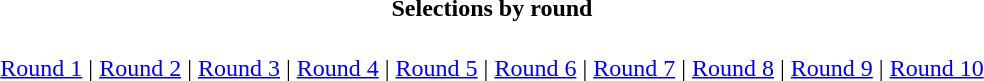<table border="0" id="toc" align="center">
<tr ---- id="toctitle">
<td align="center"><strong>Selections by round</strong></td>
</tr>
<tr ---- id="tocinside">
<td><br><div>
<a href='#'>Round 1</a> | <a href='#'>Round 2</a> | <a href='#'>Round 3</a> | <a href='#'>Round 4</a> | <a href='#'>Round 5</a> | <a href='#'>Round 6</a> | <a href='#'>Round 7</a> | <a href='#'>Round 8</a> | <a href='#'>Round 9</a> | <a href='#'>Round 10</a>
</div></td>
</tr>
</table>
